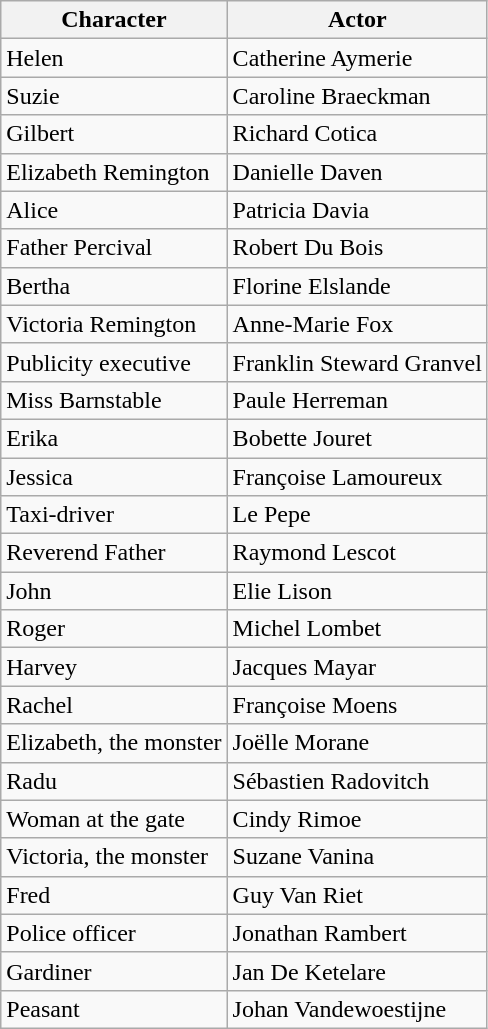<table class="wikitable">
<tr>
<th>Character</th>
<th>Actor</th>
</tr>
<tr>
<td>Helen</td>
<td>Catherine Aymerie</td>
</tr>
<tr>
<td>Suzie</td>
<td>Caroline Braeckman</td>
</tr>
<tr>
<td>Gilbert</td>
<td>Richard Cotica</td>
</tr>
<tr>
<td>Elizabeth Remington</td>
<td>Danielle Daven</td>
</tr>
<tr>
<td>Alice</td>
<td>Patricia Davia</td>
</tr>
<tr>
<td>Father Percival</td>
<td>Robert Du Bois</td>
</tr>
<tr>
<td>Bertha</td>
<td>Florine Elslande</td>
</tr>
<tr>
<td>Victoria Remington</td>
<td>Anne-Marie Fox</td>
</tr>
<tr>
<td>Publicity executive</td>
<td>Franklin Steward Granvel</td>
</tr>
<tr>
<td>Miss Barnstable</td>
<td>Paule Herreman</td>
</tr>
<tr>
<td>Erika</td>
<td>Bobette Jouret</td>
</tr>
<tr>
<td>Jessica</td>
<td>Françoise Lamoureux</td>
</tr>
<tr>
<td>Taxi-driver</td>
<td>Le Pepe</td>
</tr>
<tr>
<td>Reverend Father</td>
<td>Raymond Lescot</td>
</tr>
<tr>
<td>John</td>
<td>Elie Lison</td>
</tr>
<tr>
<td>Roger</td>
<td>Michel Lombet</td>
</tr>
<tr>
<td>Harvey</td>
<td>Jacques Mayar</td>
</tr>
<tr>
<td>Rachel</td>
<td>Françoise Moens</td>
</tr>
<tr>
<td>Elizabeth, the monster</td>
<td>Joëlle Morane</td>
</tr>
<tr>
<td>Radu</td>
<td>Sébastien Radovitch</td>
</tr>
<tr>
<td>Woman at the gate</td>
<td>Cindy Rimoe</td>
</tr>
<tr>
<td>Victoria, the monster</td>
<td>Suzane Vanina</td>
</tr>
<tr>
<td>Fred</td>
<td>Guy Van Riet</td>
</tr>
<tr>
<td>Police officer</td>
<td>Jonathan Rambert</td>
</tr>
<tr>
<td>Gardiner</td>
<td>Jan De Ketelare</td>
</tr>
<tr>
<td>Peasant</td>
<td>Johan Vandewoestijne</td>
</tr>
</table>
